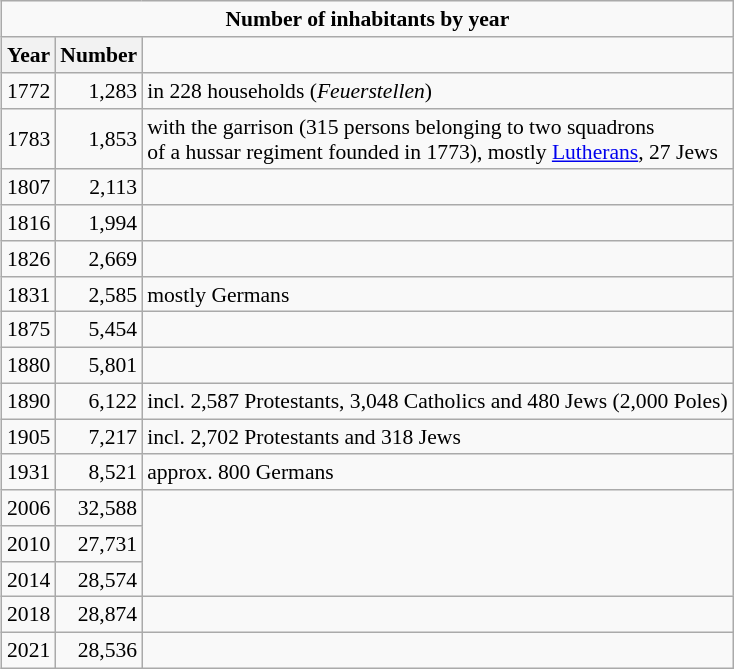<table class="wikitable" align="right" style="font-size: 90%;">
<tr>
<td colspan=3 style="text-align:center;"><strong>Number of inhabitants by year</strong></td>
</tr>
<tr>
<th>Year</th>
<th>Number</th>
</tr>
<tr>
<td>1772</td>
<td align="right">1,283</td>
<td>in 228 households (<em>Feuerstellen</em>)</td>
</tr>
<tr>
<td>1783</td>
<td align="right">1,853</td>
<td>with the garrison (315 persons belonging to two squadrons<br> of a hussar regiment founded in 1773), mostly <a href='#'>Lutherans</a>, 27 Jews</td>
</tr>
<tr>
<td>1807</td>
<td align="right">2,113</td>
<td></td>
</tr>
<tr>
<td>1816</td>
<td align="right">1,994</td>
<td></td>
</tr>
<tr>
<td>1826</td>
<td align="right">2,669</td>
<td></td>
</tr>
<tr>
<td>1831</td>
<td align="right">2,585</td>
<td>mostly Germans</td>
</tr>
<tr>
<td>1875</td>
<td align="right">5,454</td>
<td></td>
</tr>
<tr>
<td>1880</td>
<td align="right">5,801</td>
<td></td>
</tr>
<tr>
<td>1890</td>
<td align="right">6,122</td>
<td>incl. 2,587 Protestants, 3,048 Catholics and 480 Jews (2,000 Poles)</td>
</tr>
<tr>
<td>1905</td>
<td align="right">7,217</td>
<td>incl. 2,702 Protestants and 318 Jews</td>
</tr>
<tr>
<td>1931</td>
<td align="right">8,521</td>
<td>approx. 800 Germans</td>
</tr>
<tr>
<td>2006</td>
<td align="right">32,588</td>
</tr>
<tr>
<td>2010</td>
<td align="right">27,731</td>
</tr>
<tr>
<td>2014</td>
<td align="right">28,574</td>
</tr>
<tr>
<td>2018</td>
<td align="right">28,874</td>
<td></td>
</tr>
<tr>
<td>2021</td>
<td align="right">28,536</td>
<td></td>
</tr>
</table>
